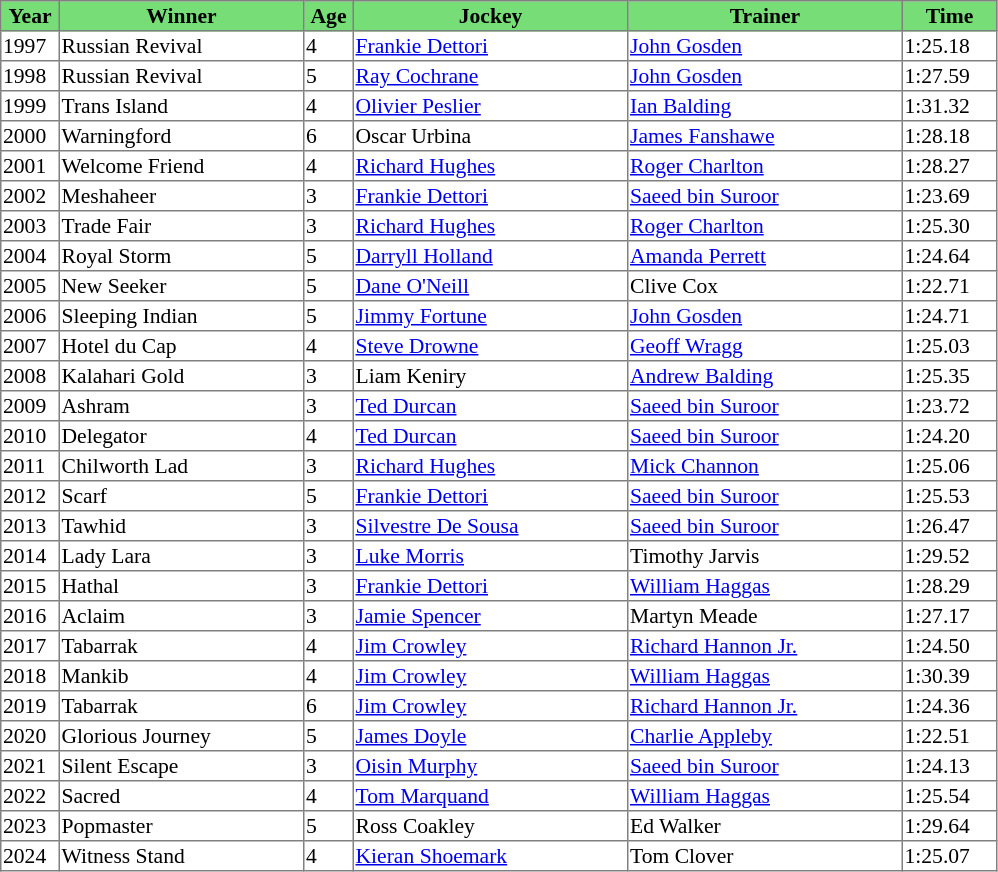<table class = "sortable" | border="1" style="border-collapse: collapse; font-size:90%">
<tr bgcolor="#77dd77" align="center">
<th style="width:36px"><strong>Year</strong></th>
<th style="width:160px"><strong>Winner</strong></th>
<th style="width:30px"><strong>Age</strong></th>
<th style="width:180px"><strong>Jockey</strong></th>
<th style="width:180px"><strong>Trainer</strong></th>
<th style="width:60px"><strong>Time</strong></th>
</tr>
<tr>
<td>1997</td>
<td>Russian Revival</td>
<td>4</td>
<td><a href='#'>Frankie Dettori</a></td>
<td><a href='#'>John Gosden</a></td>
<td>1:25.18</td>
</tr>
<tr>
<td>1998</td>
<td>Russian Revival</td>
<td>5</td>
<td><a href='#'>Ray Cochrane</a></td>
<td><a href='#'>John Gosden</a></td>
<td>1:27.59</td>
</tr>
<tr>
<td>1999</td>
<td>Trans Island</td>
<td>4</td>
<td><a href='#'>Olivier Peslier</a></td>
<td><a href='#'>Ian Balding</a></td>
<td>1:31.32</td>
</tr>
<tr>
<td>2000</td>
<td>Warningford</td>
<td>6</td>
<td>Oscar Urbina</td>
<td><a href='#'>James Fanshawe</a></td>
<td>1:28.18</td>
</tr>
<tr>
<td>2001</td>
<td>Welcome Friend</td>
<td>4</td>
<td><a href='#'>Richard Hughes</a></td>
<td><a href='#'>Roger Charlton</a></td>
<td>1:28.27</td>
</tr>
<tr>
<td>2002</td>
<td>Meshaheer</td>
<td>3</td>
<td><a href='#'>Frankie Dettori</a></td>
<td><a href='#'>Saeed bin Suroor</a></td>
<td>1:23.69</td>
</tr>
<tr>
<td>2003</td>
<td>Trade Fair</td>
<td>3</td>
<td><a href='#'>Richard Hughes</a></td>
<td><a href='#'>Roger Charlton</a></td>
<td>1:25.30</td>
</tr>
<tr>
<td>2004</td>
<td>Royal Storm</td>
<td>5</td>
<td><a href='#'>Darryll Holland</a></td>
<td><a href='#'>Amanda Perrett</a></td>
<td>1:24.64</td>
</tr>
<tr>
<td>2005</td>
<td>New Seeker</td>
<td>5</td>
<td><a href='#'>Dane O'Neill</a></td>
<td>Clive Cox</td>
<td>1:22.71</td>
</tr>
<tr>
<td>2006</td>
<td>Sleeping Indian</td>
<td>5</td>
<td><a href='#'>Jimmy Fortune</a></td>
<td><a href='#'>John Gosden</a></td>
<td>1:24.71</td>
</tr>
<tr>
<td>2007</td>
<td>Hotel du Cap</td>
<td>4</td>
<td><a href='#'>Steve Drowne</a></td>
<td><a href='#'>Geoff Wragg</a></td>
<td>1:25.03</td>
</tr>
<tr>
<td>2008</td>
<td>Kalahari Gold</td>
<td>3</td>
<td>Liam Keniry</td>
<td><a href='#'>Andrew Balding</a></td>
<td>1:25.35</td>
</tr>
<tr>
<td>2009</td>
<td>Ashram</td>
<td>3</td>
<td><a href='#'>Ted Durcan</a></td>
<td><a href='#'>Saeed bin Suroor</a></td>
<td>1:23.72</td>
</tr>
<tr>
<td>2010</td>
<td>Delegator</td>
<td>4</td>
<td><a href='#'>Ted Durcan</a></td>
<td><a href='#'>Saeed bin Suroor</a></td>
<td>1:24.20</td>
</tr>
<tr>
<td>2011</td>
<td>Chilworth Lad</td>
<td>3</td>
<td><a href='#'>Richard Hughes</a></td>
<td><a href='#'>Mick Channon</a></td>
<td>1:25.06</td>
</tr>
<tr>
<td>2012</td>
<td>Scarf</td>
<td>5</td>
<td><a href='#'>Frankie Dettori</a></td>
<td><a href='#'>Saeed bin Suroor</a></td>
<td>1:25.53</td>
</tr>
<tr>
<td>2013</td>
<td>Tawhid</td>
<td>3</td>
<td><a href='#'>Silvestre De Sousa</a></td>
<td><a href='#'>Saeed bin Suroor</a></td>
<td>1:26.47</td>
</tr>
<tr>
<td>2014</td>
<td>Lady Lara</td>
<td>3</td>
<td><a href='#'>Luke Morris</a></td>
<td>Timothy Jarvis</td>
<td>1:29.52</td>
</tr>
<tr>
<td>2015</td>
<td>Hathal</td>
<td>3</td>
<td><a href='#'>Frankie Dettori</a></td>
<td><a href='#'>William Haggas</a></td>
<td>1:28.29</td>
</tr>
<tr>
<td>2016</td>
<td>Aclaim</td>
<td>3</td>
<td><a href='#'>Jamie Spencer</a></td>
<td>Martyn Meade</td>
<td>1:27.17</td>
</tr>
<tr>
<td>2017</td>
<td>Tabarrak</td>
<td>4</td>
<td><a href='#'>Jim Crowley</a></td>
<td><a href='#'>Richard Hannon Jr.</a></td>
<td>1:24.50</td>
</tr>
<tr>
<td>2018</td>
<td>Mankib</td>
<td>4</td>
<td><a href='#'>Jim Crowley</a></td>
<td><a href='#'>William Haggas</a></td>
<td>1:30.39</td>
</tr>
<tr>
<td>2019</td>
<td>Tabarrak</td>
<td>6</td>
<td><a href='#'>Jim Crowley</a></td>
<td><a href='#'>Richard Hannon Jr.</a></td>
<td>1:24.36</td>
</tr>
<tr>
<td>2020</td>
<td>Glorious Journey</td>
<td>5</td>
<td><a href='#'>James Doyle</a></td>
<td><a href='#'>Charlie Appleby</a></td>
<td>1:22.51</td>
</tr>
<tr>
<td>2021</td>
<td>Silent Escape</td>
<td>3</td>
<td><a href='#'>Oisin Murphy</a></td>
<td><a href='#'>Saeed bin Suroor</a></td>
<td>1:24.13</td>
</tr>
<tr>
<td>2022</td>
<td>Sacred</td>
<td>4</td>
<td><a href='#'>Tom Marquand</a></td>
<td><a href='#'>William Haggas</a></td>
<td>1:25.54</td>
</tr>
<tr>
<td>2023</td>
<td>Popmaster</td>
<td>5</td>
<td>Ross Coakley</td>
<td>Ed Walker</td>
<td>1:29.64</td>
</tr>
<tr>
<td>2024</td>
<td>Witness Stand</td>
<td>4</td>
<td><a href='#'>Kieran Shoemark</a></td>
<td>Tom Clover</td>
<td>1:25.07</td>
</tr>
</table>
